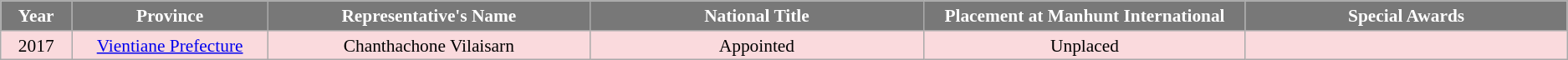<table class="wikitable " style="font-size: 89%; text-align:center">
<tr>
<th width="50" style="background-color:#787878;color:#FFFFFF;">Year</th>
<th width="150" style="background-color:#787878;color:#FFFFFF;">Province</th>
<th width="250" style="background-color:#787878;color:#FFFFFF;">Representative's Name</th>
<th width="260" style="background-color:#787878;color:#FFFFFF;">National Title</th>
<th width="250" style="background-color:#787878;color:#FFFFFF;">Placement at Manhunt International</th>
<th width="250" style="background-color:#787878;color:#FFFFFF;">Special Awards</th>
</tr>
<tr style="background-color:#FADADD;">
<td>2017</td>
<td><a href='#'>Vientiane Prefecture</a></td>
<td>Chanthachone Vilaisarn</td>
<td>Appointed</td>
<td>Unplaced</td>
<td style="background:;"></td>
</tr>
</table>
